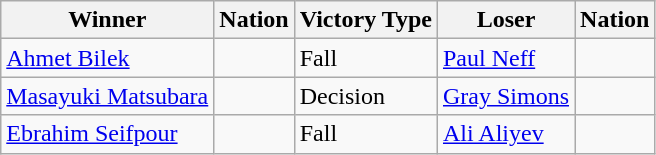<table class="wikitable sortable" style="text-align:left;">
<tr>
<th>Winner</th>
<th>Nation</th>
<th>Victory Type</th>
<th>Loser</th>
<th>Nation</th>
</tr>
<tr>
<td><a href='#'>Ahmet Bilek</a></td>
<td></td>
<td>Fall</td>
<td><a href='#'>Paul Neff</a></td>
<td></td>
</tr>
<tr>
<td><a href='#'>Masayuki Matsubara</a></td>
<td></td>
<td>Decision</td>
<td><a href='#'>Gray Simons</a></td>
<td></td>
</tr>
<tr>
<td><a href='#'>Ebrahim Seifpour</a></td>
<td></td>
<td>Fall</td>
<td><a href='#'>Ali Aliyev</a></td>
<td></td>
</tr>
</table>
